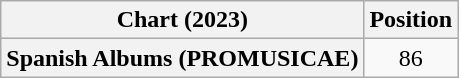<table class="wikitable plainrowheaders" style="text-align:center">
<tr>
<th scope="col">Chart (2023)</th>
<th scope="col">Position</th>
</tr>
<tr>
<th scope="row">Spanish Albums (PROMUSICAE)</th>
<td>86</td>
</tr>
</table>
